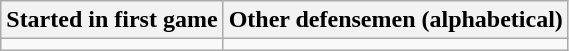<table class="wikitable">
<tr ;>
<th>Started in first game</th>
<th>Other defensemen (alphabetical)</th>
</tr>
<tr>
<td></td>
<td></td>
</tr>
</table>
